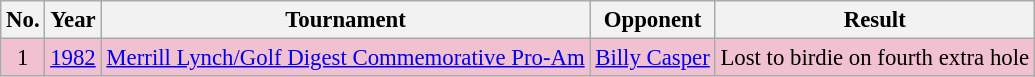<table class="wikitable" style="font-size:95%;">
<tr>
<th>No.</th>
<th>Year</th>
<th>Tournament</th>
<th>Opponent</th>
<th>Result</th>
</tr>
<tr style="background:#F2C1D1;">
<td align=center>1</td>
<td><a href='#'>1982</a></td>
<td><a href='#'>Merrill Lynch/Golf Digest Commemorative Pro-Am</a></td>
<td> <a href='#'>Billy Casper</a></td>
<td>Lost to birdie on fourth extra hole</td>
</tr>
</table>
